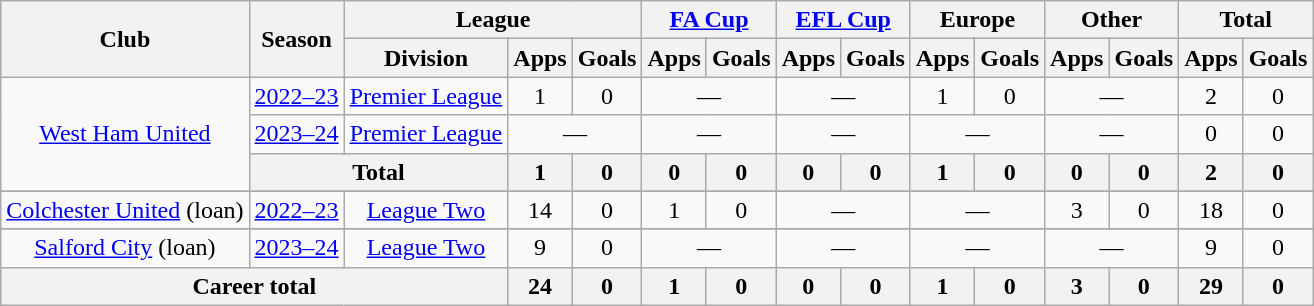<table class=wikitable style=text-align:center>
<tr>
<th rowspan=2>Club</th>
<th rowspan=2>Season</th>
<th colspan=3>League</th>
<th colspan=2><a href='#'>FA Cup</a></th>
<th colspan=2><a href='#'>EFL Cup</a></th>
<th colspan=2>Europe</th>
<th colspan=2>Other</th>
<th colspan=2>Total</th>
</tr>
<tr>
<th>Division</th>
<th>Apps</th>
<th>Goals</th>
<th>Apps</th>
<th>Goals</th>
<th>Apps</th>
<th>Goals</th>
<th>Apps</th>
<th>Goals</th>
<th>Apps</th>
<th>Goals</th>
<th>Apps</th>
<th>Goals</th>
</tr>
<tr>
<td rowspan=3><a href='#'>West Ham United</a></td>
<td><a href='#'>2022–23</a></td>
<td><a href='#'>Premier League</a></td>
<td>1</td>
<td>0</td>
<td colspan="2">—</td>
<td colspan="2">—</td>
<td>1</td>
<td>0</td>
<td colspan=2>—</td>
<td>2</td>
<td>0</td>
</tr>
<tr>
<td><a href='#'>2023–24</a></td>
<td><a href='#'>Premier League</a></td>
<td colspan="2">—</td>
<td colspan="2">—</td>
<td colspan="2">—</td>
<td colspan="2">—</td>
<td colspan=2>—</td>
<td>0</td>
<td>0</td>
</tr>
<tr>
<th colspan="2">Total</th>
<th>1</th>
<th>0</th>
<th>0</th>
<th>0</th>
<th>0</th>
<th>0</th>
<th>1</th>
<th>0</th>
<th>0</th>
<th>0</th>
<th>2</th>
<th>0</th>
</tr>
<tr>
</tr>
<tr>
<td><a href='#'>Colchester United</a> (loan)</td>
<td><a href='#'>2022–23</a></td>
<td><a href='#'>League Two</a></td>
<td>14</td>
<td>0</td>
<td>1</td>
<td>0</td>
<td colspan="2">—</td>
<td colspan="2">—</td>
<td>3</td>
<td>0</td>
<td>18</td>
<td>0</td>
</tr>
<tr>
</tr>
<tr>
<td><a href='#'>Salford City</a> (loan)</td>
<td><a href='#'>2023–24</a></td>
<td><a href='#'>League Two</a></td>
<td>9</td>
<td>0</td>
<td colspan="2">—</td>
<td colspan="2">—</td>
<td colspan="2">—</td>
<td colspan="2">—</td>
<td>9</td>
<td>0</td>
</tr>
<tr>
<th colspan=3>Career total</th>
<th>24</th>
<th>0</th>
<th>1</th>
<th>0</th>
<th>0</th>
<th>0</th>
<th>1</th>
<th>0</th>
<th>3</th>
<th>0</th>
<th>29</th>
<th>0</th>
</tr>
</table>
